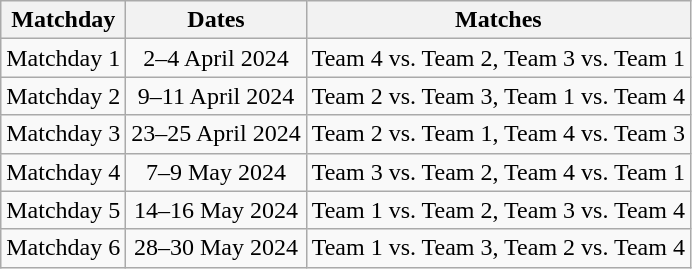<table class="wikitable" style="text-align:center">
<tr>
<th>Matchday</th>
<th>Dates</th>
<th>Matches</th>
</tr>
<tr>
<td>Matchday 1</td>
<td>2–4 April 2024</td>
<td>Team 4 vs. Team 2, Team 3 vs. Team 1</td>
</tr>
<tr>
<td>Matchday 2</td>
<td>9–11 April 2024</td>
<td>Team 2 vs. Team 3, Team 1 vs. Team 4</td>
</tr>
<tr>
<td>Matchday 3</td>
<td>23–25 April 2024</td>
<td>Team 2 vs. Team 1, Team 4 vs. Team 3</td>
</tr>
<tr>
<td>Matchday 4</td>
<td>7–9 May 2024</td>
<td>Team 3 vs. Team 2, Team 4 vs. Team 1</td>
</tr>
<tr>
<td>Matchday 5</td>
<td>14–16 May 2024</td>
<td>Team 1 vs. Team 2, Team 3 vs. Team 4</td>
</tr>
<tr>
<td>Matchday 6</td>
<td>28–30 May 2024</td>
<td>Team 1 vs. Team 3, Team 2 vs. Team 4</td>
</tr>
</table>
